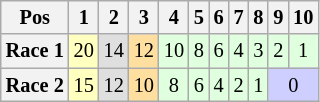<table class="wikitable" style="font-size: 85%">
<tr>
<th>Pos</th>
<th>1</th>
<th>2</th>
<th>3</th>
<th>4</th>
<th>5</th>
<th>6</th>
<th>7</th>
<th>8</th>
<th>9</th>
<th>10</th>
</tr>
<tr align="center">
<th>Race 1</th>
<td style="background:#FFFFBF;">20</td>
<td style="background:#DFDFDF;">14</td>
<td style="background:#FFDF9F;">12</td>
<td style="background:#DFFFDF;">10</td>
<td style="background:#DFFFDF;">8</td>
<td style="background:#DFFFDF;">6</td>
<td style="background:#DFFFDF;">4</td>
<td style="background:#DFFFDF;">3</td>
<td style="background:#DFFFDF;">2</td>
<td style="background:#DFFFDF;">1</td>
</tr>
<tr align="center">
<th>Race 2</th>
<td style="background:#FFFFBF;">15</td>
<td style="background:#DFDFDF;">12</td>
<td style="background:#FFDF9F;">10</td>
<td style="background:#DFFFDF;">8</td>
<td style="background:#DFFFDF;">6</td>
<td style="background:#DFFFDF;">4</td>
<td style="background:#DFFFDF;">2</td>
<td style="background:#DFFFDF;">1</td>
<td colspan=2 style="background:#cfcfff;">0</td>
</tr>
</table>
